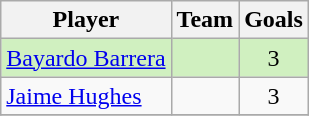<table class="wikitable">
<tr>
<th>Player</th>
<th>Team</th>
<th>Goals</th>
</tr>
<tr bgcolor="D0F0C0">
<td><a href='#'>Bayardo Barrera</a></td>
<td></td>
<td align="center">3</td>
</tr>
<tr>
<td><a href='#'>Jaime Hughes</a></td>
<td></td>
<td align="center">3</td>
</tr>
<tr>
</tr>
</table>
